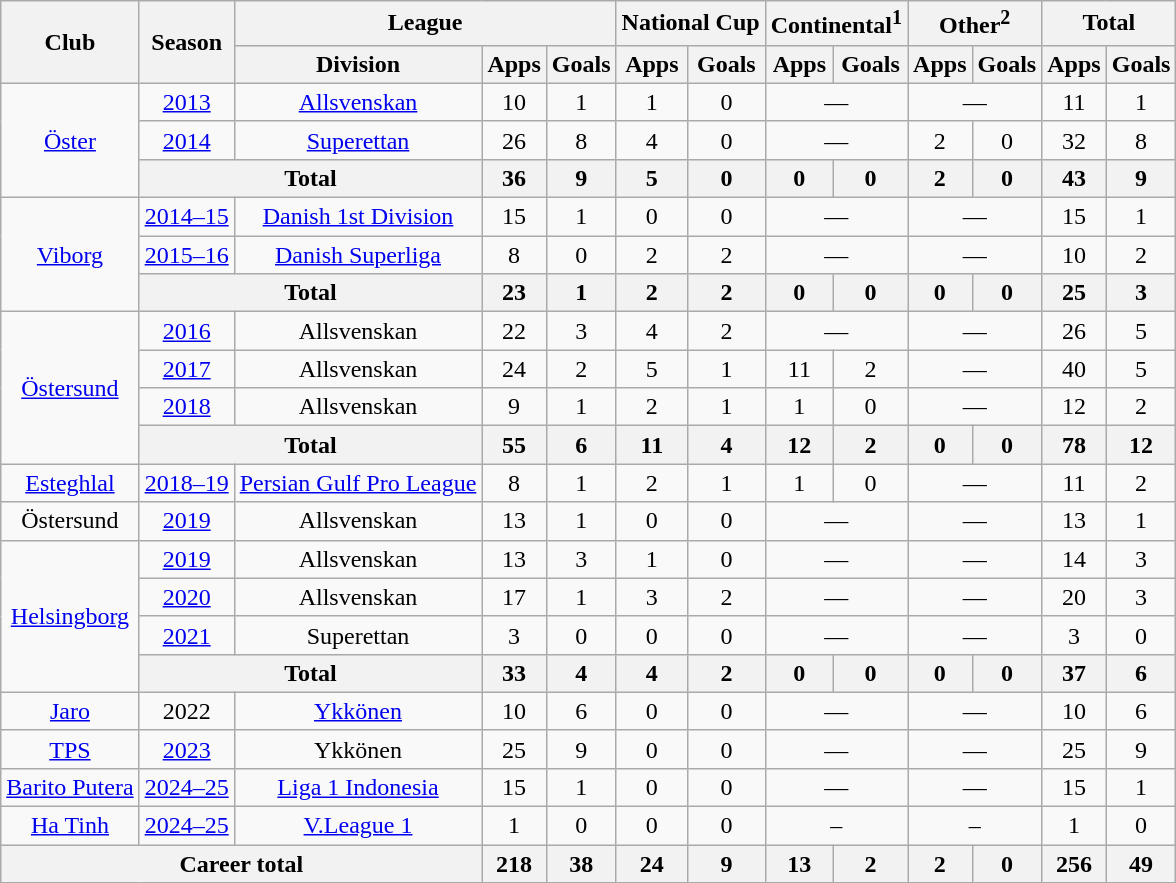<table class="wikitable" style="text-align:center;">
<tr>
<th rowspan="2">Club</th>
<th rowspan="2">Season</th>
<th colspan="3">League</th>
<th colspan="2">National Cup</th>
<th colspan="2">Continental<sup>1</sup></th>
<th colspan="2">Other<sup>2</sup></th>
<th colspan="2">Total</th>
</tr>
<tr>
<th>Division</th>
<th>Apps</th>
<th>Goals</th>
<th>Apps</th>
<th>Goals</th>
<th>Apps</th>
<th>Goals</th>
<th>Apps</th>
<th>Goals</th>
<th>Apps</th>
<th>Goals</th>
</tr>
<tr>
<td rowspan="3"><a href='#'>Öster</a></td>
<td><a href='#'>2013</a></td>
<td><a href='#'>Allsvenskan</a></td>
<td>10</td>
<td>1</td>
<td>1</td>
<td>0</td>
<td colspan="2">—</td>
<td colspan="2">—</td>
<td>11</td>
<td>1</td>
</tr>
<tr>
<td><a href='#'>2014</a></td>
<td><a href='#'>Superettan</a></td>
<td>26</td>
<td>8</td>
<td>4</td>
<td>0</td>
<td colspan="2">—</td>
<td>2</td>
<td>0</td>
<td>32</td>
<td>8</td>
</tr>
<tr>
<th colspan="2">Total</th>
<th>36</th>
<th>9</th>
<th>5</th>
<th>0</th>
<th>0</th>
<th>0</th>
<th>2</th>
<th>0</th>
<th>43</th>
<th>9</th>
</tr>
<tr>
<td rowspan="3"><a href='#'>Viborg</a></td>
<td><a href='#'>2014–15</a></td>
<td><a href='#'>Danish 1st Division</a></td>
<td>15</td>
<td>1</td>
<td>0</td>
<td>0</td>
<td colspan="2">—</td>
<td colspan="2">—</td>
<td>15</td>
<td>1</td>
</tr>
<tr>
<td><a href='#'>2015–16</a></td>
<td><a href='#'>Danish Superliga</a></td>
<td>8</td>
<td>0</td>
<td>2</td>
<td>2</td>
<td colspan="2">—</td>
<td colspan="2">—</td>
<td>10</td>
<td>2</td>
</tr>
<tr>
<th colspan="2">Total</th>
<th>23</th>
<th>1</th>
<th>2</th>
<th>2</th>
<th>0</th>
<th>0</th>
<th>0</th>
<th>0</th>
<th>25</th>
<th>3</th>
</tr>
<tr>
<td rowspan="4"><a href='#'>Östersund</a></td>
<td><a href='#'>2016</a></td>
<td>Allsvenskan</td>
<td>22</td>
<td>3</td>
<td>4</td>
<td>2</td>
<td colspan=2>—</td>
<td colspan="2">—</td>
<td>26</td>
<td>5</td>
</tr>
<tr>
<td><a href='#'>2017</a></td>
<td>Allsvenskan</td>
<td>24</td>
<td>2</td>
<td>5</td>
<td>1</td>
<td>11</td>
<td>2</td>
<td colspan=2>—</td>
<td>40</td>
<td>5</td>
</tr>
<tr>
<td><a href='#'>2018</a></td>
<td>Allsvenskan</td>
<td>9</td>
<td>1</td>
<td>2</td>
<td>1</td>
<td>1</td>
<td>0</td>
<td colspan="2">—</td>
<td>12</td>
<td>2</td>
</tr>
<tr>
<th colspan="2">Total</th>
<th>55</th>
<th>6</th>
<th>11</th>
<th>4</th>
<th>12</th>
<th>2</th>
<th>0</th>
<th>0</th>
<th>78</th>
<th>12</th>
</tr>
<tr>
<td><a href='#'>Esteghlal</a></td>
<td><a href='#'>2018–19</a></td>
<td><a href='#'>Persian Gulf Pro League</a></td>
<td>8</td>
<td>1</td>
<td>2</td>
<td>1</td>
<td>1</td>
<td>0</td>
<td colspan="2">—</td>
<td>11</td>
<td>2</td>
</tr>
<tr>
<td>Östersund</td>
<td><a href='#'>2019</a></td>
<td>Allsvenskan</td>
<td>13</td>
<td>1</td>
<td>0</td>
<td>0</td>
<td colspan="2">—</td>
<td colspan="2">—</td>
<td>13</td>
<td>1</td>
</tr>
<tr>
<td rowspan="4"><a href='#'>Helsingborg</a></td>
<td><a href='#'>2019</a></td>
<td>Allsvenskan</td>
<td>13</td>
<td>3</td>
<td>1</td>
<td>0</td>
<td colspan="2">—</td>
<td colspan="2">—</td>
<td>14</td>
<td>3</td>
</tr>
<tr>
<td><a href='#'>2020</a></td>
<td>Allsvenskan</td>
<td>17</td>
<td>1</td>
<td>3</td>
<td>2</td>
<td colspan="2">—</td>
<td colspan="2">—</td>
<td>20</td>
<td>3</td>
</tr>
<tr>
<td><a href='#'>2021</a></td>
<td>Superettan</td>
<td>3</td>
<td>0</td>
<td>0</td>
<td>0</td>
<td colspan="2">—</td>
<td colspan="2">—</td>
<td>3</td>
<td>0</td>
</tr>
<tr>
<th colspan="2">Total</th>
<th>33</th>
<th>4</th>
<th>4</th>
<th>2</th>
<th>0</th>
<th>0</th>
<th>0</th>
<th>0</th>
<th>37</th>
<th>6</th>
</tr>
<tr>
<td><a href='#'>Jaro</a></td>
<td>2022</td>
<td><a href='#'>Ykkönen</a></td>
<td>10</td>
<td>6</td>
<td>0</td>
<td>0</td>
<td colspan="2">—</td>
<td colspan="2">—</td>
<td>10</td>
<td>6</td>
</tr>
<tr>
<td><a href='#'>TPS</a></td>
<td><a href='#'>2023</a></td>
<td>Ykkönen</td>
<td>25</td>
<td>9</td>
<td>0</td>
<td>0</td>
<td colspan="2">—</td>
<td colspan="2">—</td>
<td>25</td>
<td>9</td>
</tr>
<tr>
<td><a href='#'>Barito Putera</a></td>
<td><a href='#'>2024–25</a></td>
<td><a href='#'>Liga 1 Indonesia</a></td>
<td>15</td>
<td>1</td>
<td>0</td>
<td>0</td>
<td colspan="2">—</td>
<td colspan="2">—</td>
<td>15</td>
<td>1</td>
</tr>
<tr>
<td><a href='#'>Ha Tinh</a></td>
<td><a href='#'>2024–25</a></td>
<td><a href='#'>V.League 1</a></td>
<td>1</td>
<td>0</td>
<td>0</td>
<td>0</td>
<td colspan=2>–</td>
<td colspan=2>–</td>
<td>1</td>
<td>0</td>
</tr>
<tr>
<th colspan="3">Career total</th>
<th>218</th>
<th>38</th>
<th>24</th>
<th>9</th>
<th>13</th>
<th>2</th>
<th>2</th>
<th>0</th>
<th>256</th>
<th>49</th>
</tr>
</table>
